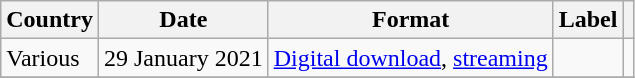<table class="wikitable">
<tr>
<th>Country</th>
<th>Date</th>
<th>Format</th>
<th>Label</th>
<th></th>
</tr>
<tr>
<td rowspan="1">Various</td>
<td>29 January 2021</td>
<td rowspan="1"><a href='#'>Digital download</a>, <a href='#'>streaming</a></td>
<td rowspan="1"></td>
<td></td>
</tr>
<tr>
</tr>
</table>
